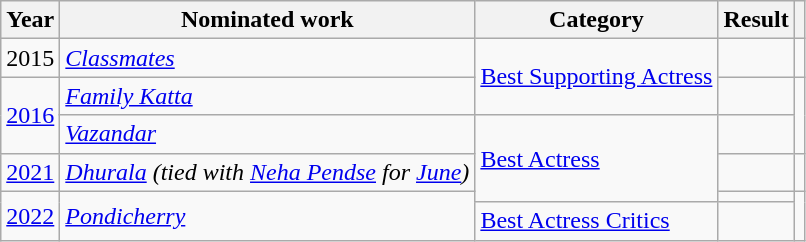<table class="wikitable">
<tr>
<th>Year</th>
<th>Nominated work</th>
<th>Category</th>
<th>Result</th>
<th></th>
</tr>
<tr>
<td>2015</td>
<td><em><a href='#'>Classmates</a></em></td>
<td rowspan="2"><a href='#'>Best Supporting Actress</a></td>
<td></td>
<td></td>
</tr>
<tr>
<td rowspan="2"><a href='#'>2016</a></td>
<td><em><a href='#'>Family Katta</a></em></td>
<td></td>
<td rowspan="2"></td>
</tr>
<tr>
<td><em><a href='#'>Vazandar</a></em></td>
<td rowspan="3"><a href='#'>Best Actress</a></td>
<td></td>
</tr>
<tr>
<td><a href='#'>2021</a></td>
<td><em><a href='#'>Dhurala</a> (tied with <a href='#'>Neha Pendse</a> for <a href='#'>June</a>)</em></td>
<td></td>
<td></td>
</tr>
<tr>
<td rowspan="2"><a href='#'>2022</a></td>
<td rowspan="2"><em><a href='#'>Pondicherry</a></em></td>
<td></td>
<td rowspan="2"></td>
</tr>
<tr>
<td><a href='#'>Best Actress Critics</a></td>
<td></td>
</tr>
</table>
